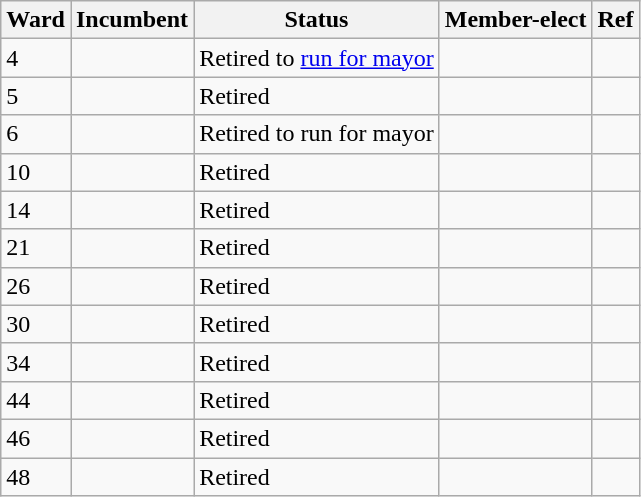<table class="wikitable sortable">
<tr>
<th>Ward</th>
<th>Incumbent</th>
<th>Status</th>
<th>Member-elect</th>
<th>Ref</th>
</tr>
<tr>
<td>4</td>
<td></td>
<td>Retired to <a href='#'>run for mayor</a></td>
<td></td>
<td></td>
</tr>
<tr>
<td>5</td>
<td></td>
<td>Retired</td>
<td></td>
<td></td>
</tr>
<tr>
<td>6</td>
<td></td>
<td>Retired to run for mayor</td>
<td></td>
<td></td>
</tr>
<tr>
<td>10</td>
<td></td>
<td>Retired</td>
<td></td>
<td></td>
</tr>
<tr>
<td>14</td>
<td></td>
<td>Retired</td>
<td></td>
<td></td>
</tr>
<tr>
<td>21</td>
<td></td>
<td>Retired</td>
<td></td>
<td></td>
</tr>
<tr>
<td>26</td>
<td></td>
<td>Retired</td>
<td></td>
<td></td>
</tr>
<tr>
<td>30</td>
<td></td>
<td>Retired</td>
<td></td>
<td></td>
</tr>
<tr>
<td>34</td>
<td></td>
<td>Retired</td>
<td></td>
<td></td>
</tr>
<tr>
<td>44</td>
<td></td>
<td>Retired</td>
<td></td>
<td></td>
</tr>
<tr>
<td>46</td>
<td></td>
<td>Retired</td>
<td></td>
<td></td>
</tr>
<tr>
<td>48</td>
<td></td>
<td>Retired</td>
<td></td>
<td></td>
</tr>
</table>
